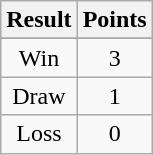<table class="wikitable">
<tr>
<th>Result</th>
<th>Points</th>
</tr>
<tr>
</tr>
<tr align=center>
<td>Win</td>
<td>3</td>
</tr>
<tr align=center>
<td>Draw</td>
<td>1</td>
</tr>
<tr align=center>
<td>Loss</td>
<td>0</td>
</tr>
</table>
